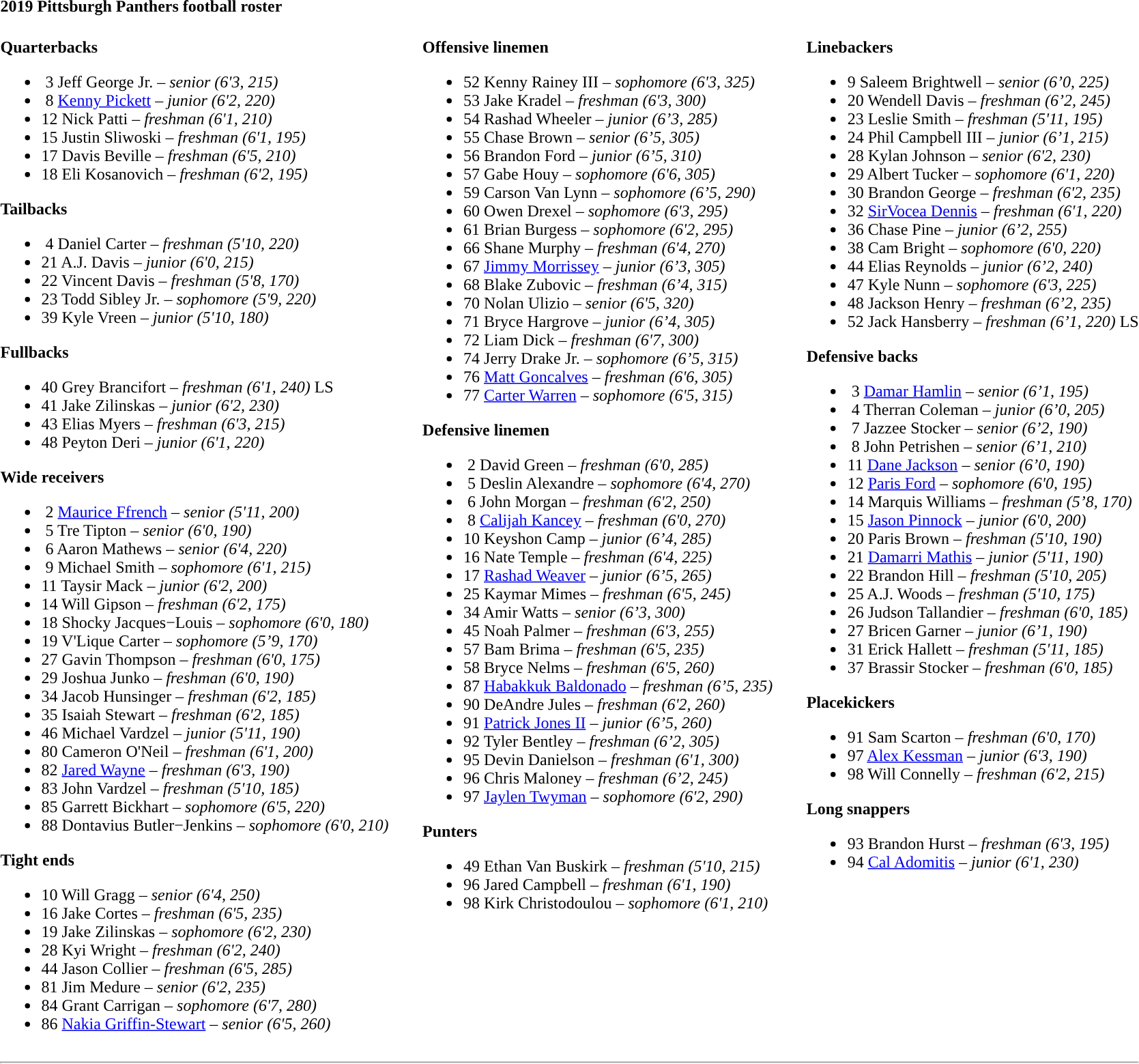<table class="toccolours" style="text-align: left;">
<tr>
<td colspan="11"><strong>2019 Pittsburgh Panthers football roster</strong></td>
</tr>
<tr>
<td valign="top"><br><strong>Quarterbacks</strong><ul><li> 3  Jeff George Jr. – <em> senior (6'3, 215)</em></li><li> 8  <a href='#'>Kenny Pickett</a> – <em>junior (6'2, 220)</em></li><li>12  Nick Patti – <em> freshman (6'1, 210)</em></li><li>15  Justin Sliwoski – <em> freshman (6'1, 195)</em></li><li>17  Davis Beville – <em>freshman (6'5, 210)</em></li><li>18 Eli Kosanovich – <em>freshman (6'2, 195)</em></li></ul><strong>Tailbacks</strong><ul><li> 4 Daniel Carter – <em>freshman (5'10, 220)</em></li><li>21  A.J. Davis – <em>junior (6'0, 215)</em></li><li>22 Vincent Davis – <em>freshman (5'8, 170)</em></li><li>23  Todd Sibley Jr. – <em> sophomore (5'9, 220)</em></li><li>39  Kyle Vreen – <em> junior (5'10, 180)</em></li></ul><strong>Fullbacks</strong><ul><li>40  Grey Brancifort – <em> freshman (6'1, 240)</em> LS</li><li>41  Jake Zilinskas – <em> junior (6'2, 230)</em></li><li>43  Elias Myers – <em>freshman  (6'3, 215)</em></li><li>48  Peyton Deri – <em> junior (6'1, 220)</em></li></ul><strong>Wide receivers</strong><ul><li> 2  <a href='#'>Maurice Ffrench</a> – <em>senior (5'11, 200)</em></li><li> 5  Tre Tipton – <em> senior (6'0, 190)</em></li><li> 6  Aaron Mathews – <em>senior (6'4, 220)</em></li><li> 9  Michael Smith – <em> sophomore (6'1, 215)</em></li><li>11  Taysir Mack – <em> junior (6'2, 200)</em></li><li>14 Will Gipson – <em>freshman (6'2, 175)</em></li><li>18  Shocky Jacques−Louis – <em>sophomore (6'0, 180)</em></li><li>19  V'Lique Carter – <em>sophomore (5’9, 170)</em></li><li>27  Gavin Thompson – <em>freshman  (6'0, 175)</em></li><li>29  Joshua Junko – <em>freshman  (6'0, 190)</em></li><li>34  Jacob Hunsinger – <em>freshman  (6'2, 185)</em></li><li>35  Isaiah Stewart – <em>freshman  (6'2, 185)</em></li><li>46  Michael Vardzel – <em> junior (5'11, 190)</em></li><li>80  Cameron O'Neil – <em> freshman (6'1, 200)</em></li><li>82  <a href='#'>Jared Wayne</a> – <em>freshman  (6'3, 190)</em></li><li>83  John Vardzel – <em> freshman (5'10, 185)</em></li><li>85  Garrett Bickhart – <em> sophomore (6'5, 220)</em></li><li>88  Dontavius Butler−Jenkins – <em> sophomore (6'0, 210)</em></li></ul><strong>Tight ends</strong><ul><li>10  Will Gragg – <em> senior (6'4, 250)</em></li><li>16  Jake Cortes – <em> freshman (6'5, 235)</em></li><li>19  Jake Zilinskas – <em> sophomore (6'2, 230)</em></li><li>28  Kyi Wright – <em>freshman  (6'2, 240)</em></li><li>44  Jason Collier – <em>freshman  (6'5, 285)</em></li><li>81  Jim Medure – <em> senior (6'2, 235)</em></li><li>84  Grant Carrigan – <em> sophomore (6'7, 280)</em></li><li>86  <a href='#'>Nakia Griffin-Stewart</a> – <em> senior (6'5, 260)</em></li></ul></td>
<td width="25"> </td>
<td valign="top"><br><strong>Offensive linemen</strong><ul><li>52  Kenny Rainey III – <em> sophomore (6'3, 325)</em></li><li>53  Jake Kradel – <em> freshman (6'3, 300)</em></li><li>54  Rashad Wheeler – <em> junior (6’3, 285)</em></li><li>55  Chase Brown – <em> senior (6’5, 305)</em></li><li>56  Brandon Ford – <em> junior (6’5, 310)</em></li><li>57  Gabe Houy – <em> sophomore (6'6, 305)</em></li><li>59  Carson Van Lynn – <em> sophomore (6’5, 290)</em></li><li>60  Owen Drexel – <em> sophomore (6'3, 295)</em></li><li>61  Brian Burgess – <em> sophomore (6'2, 295)</em></li><li>66  Shane Murphy – <em>freshman  (6'4, 270)</em></li><li>67  <a href='#'>Jimmy Morrissey</a> – <em> junior (6’3, 305)</em></li><li>68  Blake Zubovic – <em> freshman (6’4, 315)</em></li><li>70  Nolan Ulizio – <em> senior (6'5, 320)</em></li><li>71  Bryce Hargrove – <em> junior (6’4, 305)</em></li><li>72  Liam Dick – <em>freshman  (6'7, 300)</em></li><li>74  Jerry Drake Jr. – <em> sophomore (6’5, 315)</em></li><li>76  <a href='#'>Matt Goncalves</a> – <em>freshman  (6'6, 305)</em></li><li>77  <a href='#'>Carter Warren</a> – <em> sophomore (6'5, 315)</em></li></ul><strong>Defensive linemen</strong><ul><li> 2  David Green – <em> freshman (6'0, 285)</em></li><li> 5  Deslin Alexandre – <em> sophomore (6'4, 270)</em></li><li> 6  John Morgan – <em> freshman (6'2, 250)</em></li><li> 8 <a href='#'>Calijah Kancey</a> – <em>freshman (6'0, 270)</em></li><li>10  Keyshon Camp – <em> junior (6’4, 285)</em></li><li>16 Nate Temple – <em>freshman (6'4, 225)</em></li><li>17  <a href='#'>Rashad Weaver</a> – <em> junior (6’5, 265)</em></li><li>25  Kaymar Mimes – <em> freshman  (6'5, 245)</em></li><li>34  Amir Watts – <em>senior (6’3, 300)</em></li><li>45  Noah Palmer – <em> freshman (6'3, 255)</em></li><li>57  Bam Brima – <em>freshman  (6'5, 235)</em></li><li>58  Bryce Nelms – <em>freshman  (6'5, 260)</em></li><li>87  <a href='#'>Habakkuk Baldonado</a> – <em> freshman (6’5, 235)</em></li><li>90  DeAndre Jules – <em>freshman  (6'2, 260)</em></li><li>91  <a href='#'>Patrick Jones II</a> – <em> junior (6’5, 260)</em></li><li>92  Tyler Bentley – <em> freshman (6’2, 305)</em></li><li>95  Devin Danielson – <em> freshman (6'1, 300)</em></li><li>96  Chris Maloney – <em> freshman (6’2, 245)</em></li><li>97  <a href='#'>Jaylen Twyman</a> – <em> sophomore (6'2, 290)</em></li></ul><strong>Punters</strong><ul><li>49  Ethan Van Buskirk – <em> freshman (5'10, 215)</em></li><li>96  Jared Campbell – <em>freshman  (6'1, 190)</em></li><li>98  Kirk Christodoulou – <em> sophomore (6'1, 210)</em></li></ul></td>
<td width="25"> </td>
<td valign="top"><br><strong>Linebackers</strong><ul><li>9  Saleem Brightwell – <em> senior (6’0, 225)</em></li><li>20  Wendell Davis – <em> freshman (6’2, 245)</em></li><li>23 Leslie Smith – <em>freshman (5'11, 195)</em></li><li>24  Phil Campbell III – <em> junior (6’1, 215)</em></li><li>28  Kylan Johnson – <em> senior  (6'2, 230)</em></li><li>29  Albert Tucker – <em> sophomore (6'1, 220)</em></li><li>30  Brandon George – <em>freshman  (6'2, 235)</em></li><li>32  <a href='#'>SirVocea Dennis</a> – <em>freshman  (6'1, 220)</em></li><li>36  Chase Pine – <em> junior (6’2, 255)</em></li><li>38  Cam Bright – <em> sophomore (6'0, 220)</em></li><li>44  Elias Reynolds – <em> junior (6’2, 240)</em></li><li>47  Kyle Nunn – <em> sophomore (6'3, 225)</em></li><li>48  Jackson Henry – <em> freshman (6’2, 235)</em></li><li>52  Jack Hansberry – <em> freshman (6’1, 220)</em> LS</li></ul><strong>Defensive backs</strong><ul><li> 3  <a href='#'>Damar Hamlin</a> – <em>senior (6’1, 195)</em></li><li> 4  Therran Coleman – <em> junior (6’0, 205)</em></li><li> 7  Jazzee Stocker – <em> senior (6’2, 190)</em></li><li> 8  John Petrishen – <em> senior (6’1, 210)</em></li><li>11  <a href='#'>Dane Jackson</a> – <em> senior (6’0, 190)</em></li><li>12  <a href='#'>Paris Ford</a> – <em> sophomore (6'0, 195)</em></li><li>14  Marquis Williams – <em> freshman (5’8, 170)</em></li><li>15  <a href='#'>Jason Pinnock</a> – <em>junior (6'0, 200)</em></li><li>20 Paris Brown – <em>freshman (5'10, 190)</em></li><li>21  <a href='#'>Damarri Mathis</a> – <em>junior (5'11, 190)</em></li><li>22 Brandon Hill – <em>freshman (5'10, 205)</em></li><li>25  A.J. Woods – <em>freshman  (5'10, 175)</em></li><li>26  Judson Tallandier – <em> freshman (6'0, 185)</em></li><li>27  Bricen Garner – <em> junior (6’1, 190)</em></li><li>31  Erick Hallett – <em> freshman (5'11, 185)</em></li><li>37 Brassir Stocker – <em>freshman  (6'0, 185)</em></li></ul><strong>Placekickers</strong><ul><li>91  Sam Scarton – <em>freshman  (6'0, 170)</em></li><li>97  <a href='#'>Alex Kessman</a> – <em> junior (6'3, 190)</em></li><li>98  Will Connelly – <em> freshman (6'2, 215)</em></li></ul><strong>Long snappers</strong><ul><li>93  Brandon Hurst – <em>freshman  (6'3, 195)</em></li><li>94  <a href='#'>Cal Adomitis</a> – <em>junior (6'1, 230)</em></li></ul></td>
</tr>
<tr>
<td colspan="7"><hr><small></small></td>
</tr>
</table>
